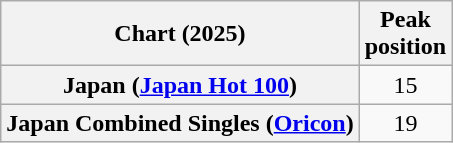<table class="wikitable plainrowheaders sortable" style="text-align:center">
<tr>
<th scope="col">Chart (2025)</th>
<th scope="col">Peak<br>position</th>
</tr>
<tr>
<th scope="row">Japan (<a href='#'>Japan Hot 100</a>)</th>
<td>15</td>
</tr>
<tr>
<th scope="row">Japan Combined Singles (<a href='#'>Oricon</a>)</th>
<td>19</td>
</tr>
</table>
